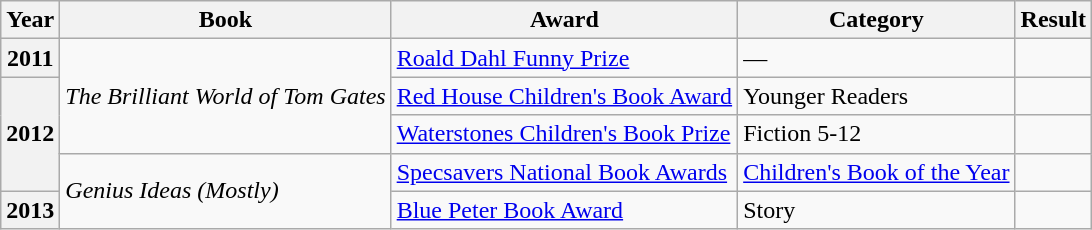<table class="wikitable">
<tr>
<th>Year</th>
<th>Book</th>
<th>Award</th>
<th>Category</th>
<th>Result</th>
</tr>
<tr>
<th>2011</th>
<td rowspan="3"><em>The Brilliant World of Tom Gates</em></td>
<td><a href='#'>Roald Dahl Funny Prize</a></td>
<td>—</td>
<td></td>
</tr>
<tr>
<th rowspan="3">2012</th>
<td><a href='#'>Red House Children's Book Award</a></td>
<td>Younger Readers</td>
<td></td>
</tr>
<tr>
<td><a href='#'>Waterstones Children's Book Prize</a></td>
<td>Fiction 5-12</td>
<td></td>
</tr>
<tr>
<td rowspan="2"><em>Genius Ideas (Mostly)</em></td>
<td><a href='#'>Specsavers National Book Awards</a></td>
<td><a href='#'>Children's Book of the Year</a></td>
<td></td>
</tr>
<tr>
<th>2013</th>
<td><a href='#'>Blue Peter Book Award</a></td>
<td>Story</td>
<td></td>
</tr>
</table>
